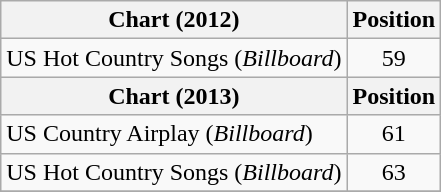<table class="wikitable sortable">
<tr>
<th scope="col">Chart (2012)</th>
<th scope="col">Position</th>
</tr>
<tr>
<td>US Hot Country Songs (<em>Billboard</em>)</td>
<td align="center">59</td>
</tr>
<tr>
<th scope="col">Chart (2013)</th>
<th scope="col">Position</th>
</tr>
<tr>
<td>US Country Airplay (<em>Billboard</em>)</td>
<td align="center">61</td>
</tr>
<tr>
<td>US Hot Country Songs (<em>Billboard</em>)</td>
<td align="center">63</td>
</tr>
<tr>
</tr>
</table>
